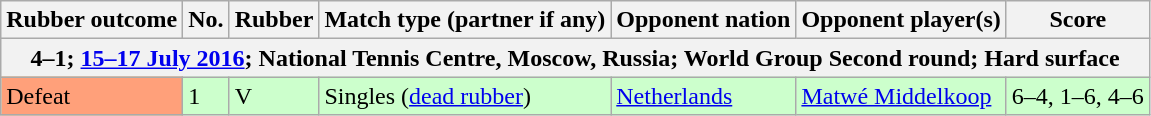<table class=wikitable>
<tr>
<th>Rubber outcome</th>
<th>No.</th>
<th>Rubber</th>
<th>Match type (partner if any)</th>
<th>Opponent nation</th>
<th>Opponent player(s)</th>
<th>Score</th>
</tr>
<tr>
<th colspan=7>4–1; <a href='#'>15–17 July 2016</a>; National Tennis Centre, Moscow, Russia; World Group Second round; Hard surface</th>
</tr>
<tr bgcolor=#CCFFCC>
<td bgcolor=FFA07A>Defeat</td>
<td>1</td>
<td>V</td>
<td>Singles (<a href='#'>dead rubber</a>)</td>
<td> <a href='#'>Netherlands</a></td>
<td><a href='#'>Matwé Middelkoop</a></td>
<td>6–4, 1–6, 4–6</td>
</tr>
</table>
